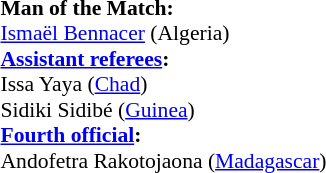<table width=50% style="font-size: 90%">
<tr>
<td><br><strong>Man of the Match:</strong>
<br><a href='#'>Ismaël Bennacer</a> (Algeria)<br><strong><a href='#'>Assistant referees</a>:</strong>
<br>Issa Yaya (<a href='#'>Chad</a>)<br>Sidiki Sidibé (<a href='#'>Guinea</a>)
<br><strong><a href='#'>Fourth official</a>:</strong>
<br>Andofetra Rakotojaona (<a href='#'>Madagascar</a>)</td>
</tr>
</table>
